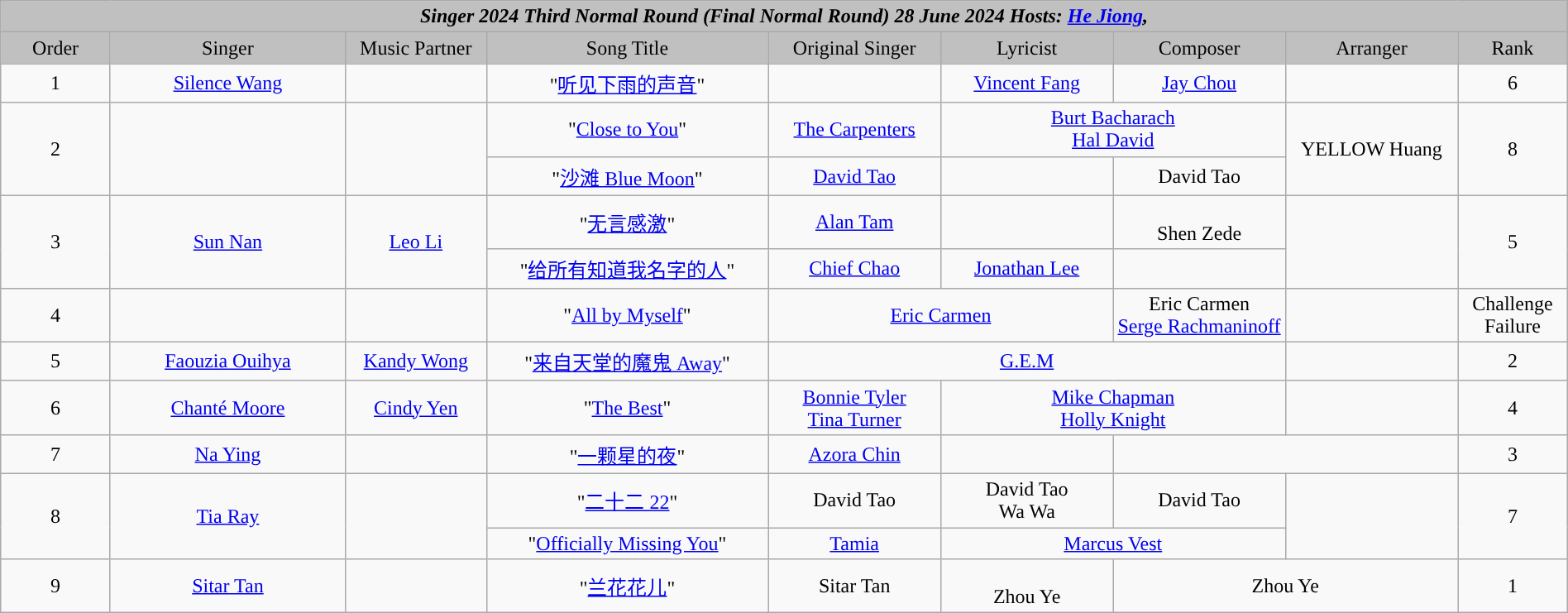<table class="wikitable sortable mw-collapsible iamasinger-s09" width="100%" style="text-align:center">
<tr align=center style="background:silver">
<td colspan="9"><div><strong><em>Singer<em> 2024 Third Normal Round (Final Normal Round) 28 June 2024 Hosts: <a href='#'>He Jiong</a>, <strong></div></td>
</tr>
<tr style="background:silver">
<td style="width:7%"></strong>Order<strong></td>
<td style="width:15%"></strong>Singer<strong></td>
<td style="width:9%"></strong>Music Partner<strong></td>
<td style="width:18%"></strong>Song Title<strong></td>
<td style="width:11%"></strong>Original Singer<strong></td>
<td style=width:11%"></strong>Lyricist<strong></td>
<td style="width:11%"></strong>Composer<strong></td>
<td style="width:11%"></strong>Arranger<strong></td>
<td style="width:7%"></strong>Rank<strong></td>
</tr>
<tr>
<td>1</td>
<td><a href='#'>Silence Wang</a></td>
<td></td>
<td>"<a href='#'>听见下雨的声音</a>"</td>
<td></td>
<td><a href='#'>Vincent Fang</a></td>
<td><a href='#'>Jay Chou</a></td>
<td></td>
<td>6</td>
</tr>
<tr>
<td rowspan=2>2</td>
<td rowspan=2></td>
<td rowspan=2></td>
<td>"<a href='#'>Close to You</a>"</td>
<td><a href='#'>The Carpenters</a></td>
<td colspan=2><a href='#'>Burt Bacharach</a><br><a href='#'>Hal David</a></td>
<td rowspan=2>YELLOW Huang<br></td>
<td rowspan=2>8</td>
</tr>
<tr>
<td>"<a href='#'>沙滩 Blue Moon</a>"</td>
<td><a href='#'>David Tao</a></td>
<td></td>
<td>David Tao</td>
</tr>
<tr>
<td rowspan=2>3</td>
<td rowspan=2><a href='#'>Sun Nan</a></td>
<td rowspan=2><a href='#'>Leo Li</a></td>
<td>"<a href='#'>无言感激</a>"</td>
<td><a href='#'>Alan Tam</a></td>
<td></td>
<td><br>Shen Zede</td>
<td rowspan=2><br></td>
<td rowspan=2>5</td>
</tr>
<tr>
<td>"<a href='#'>给所有知道我名字的人</a>"</td>
<td><a href='#'>Chief Chao</a></td>
<td><a href='#'>Jonathan Lee</a></td>
<td></td>
</tr>
<tr>
<td>4</td>
<td></td>
<td></td>
<td>"<a href='#'>All by Myself</a>"</td>
<td colspan=2><a href='#'>Eric Carmen</a></td>
<td>Eric Carmen<br><a href='#'>Serge Rachmaninoff</a></td>
<td></td>
<td>Challenge Failure</td>
</tr>
<tr>
<td>5</td>
<td><a href='#'>Faouzia Ouihya</a></td>
<td><a href='#'>Kandy Wong</a></td>
<td>"<a href='#'>来自天堂的魔鬼 Away</a>"</td>
<td colspan=3><a href='#'>G.E.M</a></td>
<td><br></td>
<td>2</td>
</tr>
<tr>
<td>6</td>
<td><a href='#'>Chanté Moore</a></td>
<td><a href='#'>Cindy Yen</a></td>
<td>"<a href='#'>The Best</a>"</td>
<td><a href='#'>Bonnie Tyler</a><br><a href='#'>Tina Turner</a></td>
<td colspan=2><a href='#'>Mike Chapman</a><br><a href='#'>Holly Knight</a></td>
<td></td>
<td>4</td>
</tr>
<tr>
<td>7</td>
<td><a href='#'>Na Ying</a></td>
<td></td>
<td>"<a href='#'>一颗星的夜</a>"</td>
<td><a href='#'>Azora Chin</a></td>
<td></td>
<td colspan=2></td>
<td>3</td>
</tr>
<tr>
<td rowspan=2>8</td>
<td rowspan=2><a href='#'>Tia Ray</a></td>
<td rowspan=2></td>
<td>"<a href='#'>二十二 22</a>"</td>
<td>David Tao</td>
<td>David Tao<br>Wa Wa</td>
<td>David Tao</td>
<td rowspan=2><br></td>
<td rowspan=2>7</td>
</tr>
<tr>
<td>"<a href='#'>Officially Missing You</a>"</td>
<td><a href='#'>Tamia</a></td>
<td colspan=2><a href='#'>Marcus Vest</a></td>
</tr>
<tr>
<td>9</td>
<td><a href='#'>Sitar Tan</a></td>
<td></td>
<td>"<a href='#'>兰花花儿</a>"</td>
<td>Sitar Tan</td>
<td><br>Zhou Ye</td>
<td colspan=2>Zhou Ye</td>
<td>1</td>
</tr>
</table>
